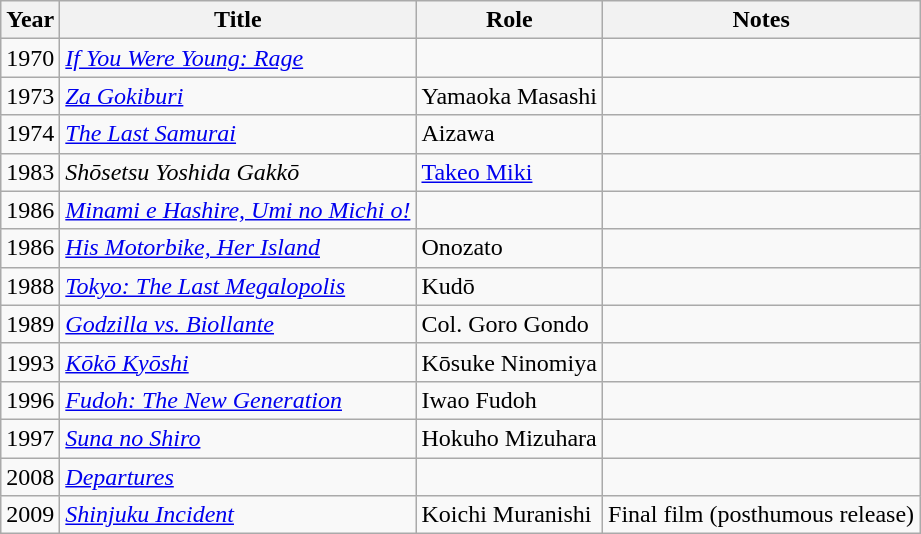<table class="wikitable sortable">
<tr>
<th>Year</th>
<th>Title</th>
<th>Role</th>
<th class="unsortable">Notes</th>
</tr>
<tr>
<td>1970</td>
<td><em><a href='#'>If You Were Young: Rage</a></em></td>
<td></td>
<td></td>
</tr>
<tr>
<td>1973</td>
<td><em><a href='#'>Za Gokiburi</a></em></td>
<td>Yamaoka Masashi</td>
<td></td>
</tr>
<tr>
<td>1974</td>
<td><em><a href='#'>The Last Samurai</a></em></td>
<td>Aizawa</td>
<td></td>
</tr>
<tr>
<td>1983</td>
<td><em>Shōsetsu Yoshida Gakkō</em></td>
<td><a href='#'>Takeo Miki</a></td>
<td></td>
</tr>
<tr>
<td>1986</td>
<td><em><a href='#'>Minami e Hashire, Umi no Michi o!</a></em></td>
<td></td>
<td></td>
</tr>
<tr>
<td>1986</td>
<td><em><a href='#'>His Motorbike, Her Island</a></em></td>
<td>Onozato</td>
<td></td>
</tr>
<tr>
<td>1988</td>
<td><em><a href='#'>Tokyo: The Last Megalopolis</a></em></td>
<td>Kudō</td>
<td></td>
</tr>
<tr>
<td>1989</td>
<td><em><a href='#'>Godzilla vs. Biollante</a></em></td>
<td>Col. Goro Gondo</td>
<td></td>
</tr>
<tr>
<td>1993</td>
<td><em><a href='#'>Kōkō Kyōshi</a></em></td>
<td>Kōsuke Ninomiya</td>
<td></td>
</tr>
<tr>
<td>1996</td>
<td><em><a href='#'>Fudoh: The New Generation</a></em></td>
<td>Iwao Fudoh</td>
<td></td>
</tr>
<tr>
<td>1997</td>
<td><em><a href='#'>Suna no Shiro</a></em></td>
<td>Hokuho Mizuhara</td>
<td></td>
</tr>
<tr>
<td>2008</td>
<td><em><a href='#'>Departures</a></em></td>
<td></td>
<td></td>
</tr>
<tr>
<td>2009</td>
<td><em><a href='#'>Shinjuku Incident</a></em></td>
<td>Koichi Muranishi</td>
<td>Final film (posthumous release)</td>
</tr>
</table>
